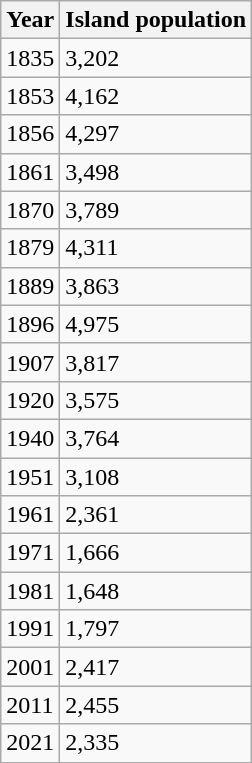<table class="wikitable">
<tr>
<th>Year</th>
<th>Island population</th>
</tr>
<tr>
<td>1835</td>
<td>3,202</td>
</tr>
<tr>
<td>1853</td>
<td>4,162</td>
</tr>
<tr>
<td>1856</td>
<td>4,297</td>
</tr>
<tr>
<td>1861</td>
<td>3,498</td>
</tr>
<tr>
<td>1870</td>
<td>3,789</td>
</tr>
<tr>
<td>1879</td>
<td>4,311</td>
</tr>
<tr>
<td>1889</td>
<td>3,863</td>
</tr>
<tr>
<td>1896</td>
<td>4,975</td>
</tr>
<tr>
<td>1907</td>
<td>3,817</td>
</tr>
<tr>
<td>1920</td>
<td>3,575</td>
</tr>
<tr>
<td>1940</td>
<td>3,764</td>
</tr>
<tr>
<td>1951</td>
<td>3,108</td>
</tr>
<tr>
<td>1961</td>
<td>2,361</td>
</tr>
<tr>
<td>1971</td>
<td>1,666</td>
</tr>
<tr>
<td>1981</td>
<td>1,648</td>
</tr>
<tr>
<td>1991</td>
<td>1,797</td>
</tr>
<tr>
<td>2001</td>
<td>2,417</td>
</tr>
<tr>
<td>2011</td>
<td>2,455</td>
</tr>
<tr>
<td>2021</td>
<td>2,335</td>
</tr>
</table>
